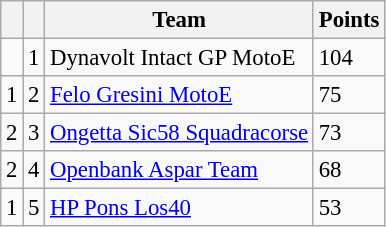<table class="wikitable" style="font-size: 95%;">
<tr>
<th></th>
<th></th>
<th>Team</th>
<th>Points</th>
</tr>
<tr>
<td></td>
<td align=center>1</td>
<td> Dynavolt Intact GP MotoE</td>
<td align=left>104</td>
</tr>
<tr>
<td> 1</td>
<td align=center>2</td>
<td> <a href='#'>Felo Gresini MotoE</a></td>
<td align=left>75</td>
</tr>
<tr>
<td> 2</td>
<td align=center>3</td>
<td> <a href='#'>Ongetta Sic58 Squadracorse</a></td>
<td align=left>73</td>
</tr>
<tr>
<td> 2</td>
<td align=center>4</td>
<td> <a href='#'>Openbank Aspar Team</a></td>
<td align=left>68</td>
</tr>
<tr>
<td> 1</td>
<td align=center>5</td>
<td> <a href='#'>HP Pons Los40</a></td>
<td align=left>53</td>
</tr>
</table>
